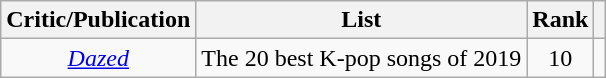<table class="sortable wikitable">
<tr>
<th>Critic/Publication</th>
<th>List</th>
<th>Rank</th>
<th class="unsortable"></th>
</tr>
<tr>
<td align="center"><em><a href='#'>Dazed</a></em></td>
<td align="center">The 20 best K-pop songs of 2019</td>
<td align="center">10</td>
<td align="center"></td>
</tr>
</table>
